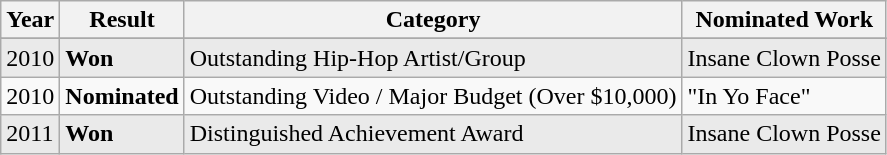<table class="wikitable">
<tr>
<th>Year</th>
<th>Result</th>
<th>Category</th>
<th>Nominated Work</th>
</tr>
<tr>
</tr>
<tr style="background-color: #EAEAEA;">
<td>2010</td>
<td><strong>Won</strong></td>
<td>Outstanding Hip-Hop Artist/Group</td>
<td>Insane Clown Posse</td>
</tr>
<tr>
<td>2010</td>
<td><strong>Nominated</strong></td>
<td>Outstanding Video / Major Budget (Over $10,000)</td>
<td>"In Yo Face"</td>
</tr>
<tr style="background-color: #EAEAEA;">
<td>2011</td>
<td><strong>Won</strong></td>
<td>Distinguished Achievement Award</td>
<td>Insane Clown Posse</td>
</tr>
</table>
